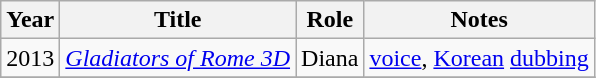<table class="wikitable">
<tr>
<th>Year</th>
<th>Title</th>
<th>Role</th>
<th>Notes</th>
</tr>
<tr>
<td>2013</td>
<td><em><a href='#'>Gladiators of Rome 3D</a></em></td>
<td>Diana</td>
<td><a href='#'>voice</a>, <a href='#'>Korean</a> <a href='#'>dubbing</a></td>
</tr>
<tr>
</tr>
</table>
